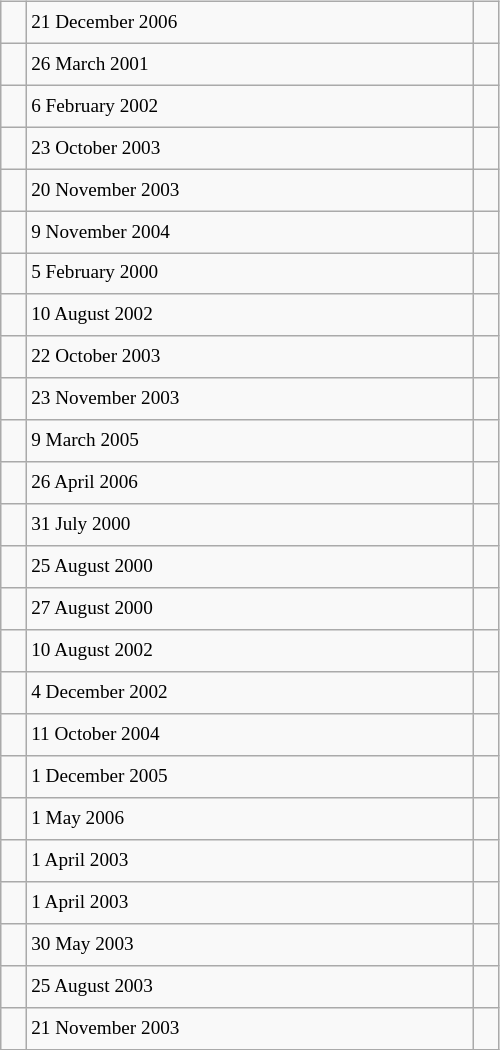<table class="wikitable" style="font-size: 80%; float: left; width: 26em; margin-right: 1em; height: 700px">
<tr>
<td></td>
<td>21 December 2006</td>
<td></td>
</tr>
<tr>
<td></td>
<td>26 March 2001</td>
<td></td>
</tr>
<tr>
<td></td>
<td>6 February 2002</td>
<td></td>
</tr>
<tr>
<td></td>
<td>23 October 2003</td>
<td></td>
</tr>
<tr>
<td></td>
<td>20 November 2003</td>
<td></td>
</tr>
<tr>
<td></td>
<td>9 November 2004</td>
<td></td>
</tr>
<tr>
<td></td>
<td>5 February 2000</td>
<td></td>
</tr>
<tr>
<td></td>
<td>10 August 2002</td>
<td></td>
</tr>
<tr>
<td></td>
<td>22 October 2003</td>
<td></td>
</tr>
<tr>
<td></td>
<td>23 November 2003</td>
<td></td>
</tr>
<tr>
<td></td>
<td>9 March 2005</td>
<td></td>
</tr>
<tr>
<td></td>
<td>26 April 2006</td>
<td></td>
</tr>
<tr>
<td></td>
<td>31 July 2000</td>
<td></td>
</tr>
<tr>
<td></td>
<td>25 August 2000</td>
<td></td>
</tr>
<tr>
<td></td>
<td>27 August 2000</td>
<td></td>
</tr>
<tr>
<td></td>
<td>10 August 2002</td>
<td></td>
</tr>
<tr>
<td></td>
<td>4 December 2002</td>
<td></td>
</tr>
<tr>
<td></td>
<td>11 October 2004</td>
<td></td>
</tr>
<tr>
<td></td>
<td>1 December 2005</td>
<td></td>
</tr>
<tr>
<td></td>
<td>1 May 2006</td>
<td></td>
</tr>
<tr>
<td></td>
<td>1 April 2003</td>
<td></td>
</tr>
<tr>
<td></td>
<td>1 April 2003</td>
<td></td>
</tr>
<tr>
<td></td>
<td>30 May 2003</td>
<td></td>
</tr>
<tr>
<td></td>
<td>25 August 2003</td>
<td></td>
</tr>
<tr>
<td></td>
<td>21 November 2003</td>
<td></td>
</tr>
</table>
